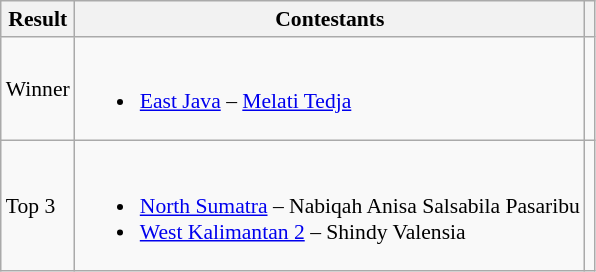<table class="wikitable" style="font-size: 90%;">
<tr>
<th>Result</th>
<th>Contestants</th>
<th></th>
</tr>
<tr>
<td>Winner</td>
<td><br><ul><li><a href='#'>East Java</a> – <a href='#'>Melati Tedja</a></li></ul></td>
<td align="center"></td>
</tr>
<tr>
<td>Top 3</td>
<td><br><ul><li><a href='#'>North Sumatra</a> – Nabiqah Anisa Salsabila Pasaribu</li><li><a href='#'>West Kalimantan 2</a> – Shindy Valensia</li></ul></td>
<td align="center"></td>
</tr>
</table>
